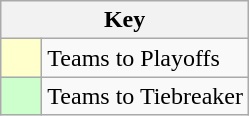<table class=wikitable>
<tr>
<th colspan=2>Key</th>
</tr>
<tr>
<td style="background:#ffffcc; width:20px;"></td>
<td align=left>Teams to Playoffs</td>
</tr>
<tr>
<td style="background:#ccffcc; width:20px;"></td>
<td align=left>Teams to Tiebreaker</td>
</tr>
</table>
